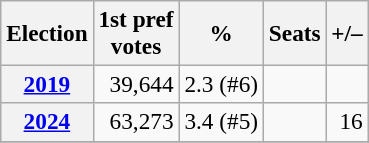<table class="wikitable" style="font-size:97%; text-align:right;">
<tr>
<th>Election</th>
<th>1st pref<br>votes</th>
<th>%</th>
<th>Seats</th>
<th>+/–</th>
</tr>
<tr>
<th><a href='#'>2019</a></th>
<td>39,644</td>
<td>2.3 (#6)</td>
<td></td>
<td></td>
</tr>
<tr>
<th><a href='#'>2024</a></th>
<td>63,273</td>
<td>3.4 (#5)</td>
<td></td>
<td> 16</td>
</tr>
<tr>
</tr>
</table>
